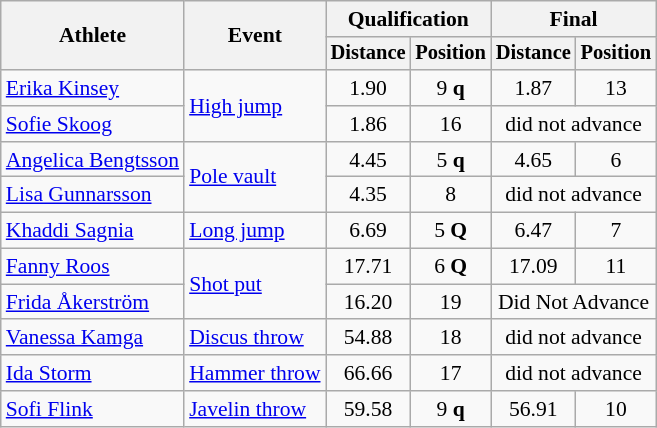<table class=wikitable style="font-size:90%">
<tr>
<th rowspan="2">Athlete</th>
<th rowspan="2">Event</th>
<th colspan="2">Qualification</th>
<th colspan="2">Final</th>
</tr>
<tr style="font-size:95%">
<th>Distance</th>
<th>Position</th>
<th>Distance</th>
<th>Position</th>
</tr>
<tr align=center>
<td align=left><a href='#'>Erika Kinsey</a></td>
<td align=left rowspan=2><a href='#'>High jump</a></td>
<td>1.90</td>
<td>9 <strong>q</strong></td>
<td>1.87</td>
<td>13</td>
</tr>
<tr align=center>
<td align=left><a href='#'>Sofie Skoog</a></td>
<td>1.86</td>
<td>16</td>
<td colspan=2>did not advance</td>
</tr>
<tr align=center>
<td align=left><a href='#'>Angelica Bengtsson</a></td>
<td align=left rowspan=2><a href='#'>Pole vault</a></td>
<td>4.45</td>
<td>5 <strong>q</strong></td>
<td>4.65</td>
<td>6</td>
</tr>
<tr align=center>
<td align=left><a href='#'>Lisa Gunnarsson</a></td>
<td>4.35</td>
<td>8</td>
<td colspan=2>did not advance</td>
</tr>
<tr align=center>
<td align=left><a href='#'>Khaddi Sagnia</a></td>
<td align=left><a href='#'>Long jump</a></td>
<td>6.69</td>
<td>5 <strong>Q</strong></td>
<td>6.47</td>
<td>7</td>
</tr>
<tr align=center>
<td align=left><a href='#'>Fanny Roos</a></td>
<td align=left rowspan=2><a href='#'>Shot put</a></td>
<td>17.71</td>
<td>6 <strong>Q</strong></td>
<td>17.09</td>
<td>11</td>
</tr>
<tr align=center>
<td align=left><a href='#'>Frida Åkerström</a></td>
<td>16.20</td>
<td>19</td>
<td Colspan=2>Did Not Advance</td>
</tr>
<tr align=center>
<td align=left><a href='#'>Vanessa Kamga</a></td>
<td align=left><a href='#'>Discus throw</a></td>
<td>54.88</td>
<td>18</td>
<td colspan=2>did not advance</td>
</tr>
<tr align=center>
<td align=left><a href='#'>Ida Storm</a></td>
<td align=left><a href='#'>Hammer throw</a></td>
<td>66.66</td>
<td>17</td>
<td colspan=2>did not advance</td>
</tr>
<tr align=center>
<td align=left><a href='#'>Sofi Flink</a></td>
<td align=left><a href='#'>Javelin throw</a></td>
<td>59.58</td>
<td>9 <strong>q</strong></td>
<td>56.91</td>
<td>10</td>
</tr>
</table>
